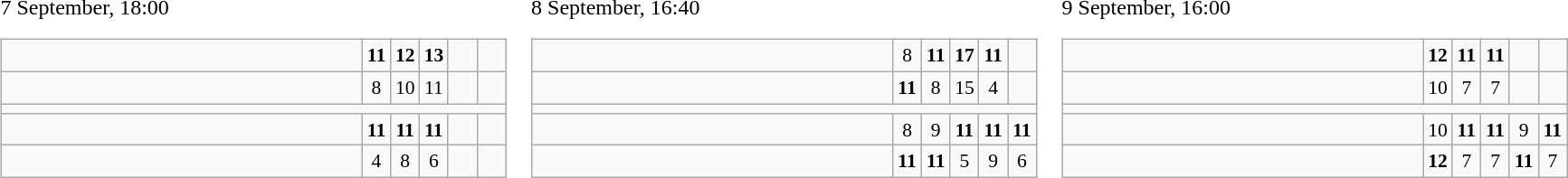<table>
<tr>
<td>7 September, 18:00<br><table class="wikitable" style="text-align:center; font-size:90%;">
<tr>
<td style="width:18em; text-align:left;"><strong></strong></td>
<td style="width:1em"><strong>11</strong></td>
<td style="width:1em"><strong>12</strong></td>
<td style="width:1em"><strong>13</strong></td>
<td style="width:1em"></td>
<td style="width:1em"></td>
</tr>
<tr>
<td style="text-align:left;"></td>
<td>8</td>
<td>10</td>
<td>11</td>
<td></td>
<td></td>
</tr>
<tr>
<td colspan="6"></td>
</tr>
<tr>
<td style="text-align:left;"><strong></strong></td>
<td><strong>11</strong></td>
<td><strong>11</strong></td>
<td><strong>11</strong></td>
<td></td>
<td></td>
</tr>
<tr>
<td style="text-align:left;"></td>
<td>4</td>
<td>8</td>
<td>6</td>
<td></td>
<td></td>
</tr>
</table>
</td>
<td>8 September, 16:40<br><table class="wikitable" style="text-align:center; font-size:90%;">
<tr>
<td style="width:18em; text-align:left;"><strong></strong></td>
<td style="width:1em">8</td>
<td style="width:1em"><strong>11</strong></td>
<td style="width:1em"><strong>17</strong></td>
<td style="width:1em"><strong>11</strong></td>
<td style="width:1em"></td>
</tr>
<tr>
<td style="text-align:left;"></td>
<td><strong>11</strong></td>
<td>8</td>
<td>15</td>
<td>4</td>
<td></td>
</tr>
<tr>
<td colspan="6"></td>
</tr>
<tr>
<td style="text-align:left;"><strong></strong></td>
<td>8</td>
<td>9</td>
<td><strong>11</strong></td>
<td><strong>11</strong></td>
<td><strong>11</strong></td>
</tr>
<tr>
<td style="text-align:left;"></td>
<td><strong>11</strong></td>
<td><strong>11</strong></td>
<td>5</td>
<td>9</td>
<td>6</td>
</tr>
</table>
</td>
<td>9 September, 16:00<br><table class="wikitable" style="text-align:center; font-size:90%;">
<tr>
<td style="width:18em; text-align:left;"><strong></strong></td>
<td style="width:1em"><strong>12</strong></td>
<td style="width:1em"><strong>11</strong></td>
<td style="width:1em"><strong>11</strong></td>
<td style="width:1em"></td>
<td style="width:1em"></td>
</tr>
<tr>
<td style="text-align:left;"></td>
<td>10</td>
<td>7</td>
<td>7</td>
<td></td>
<td></td>
</tr>
<tr>
<td colspan="6"></td>
</tr>
<tr>
<td style="text-align:left;"><strong></strong></td>
<td>10</td>
<td><strong>11</strong></td>
<td><strong>11</strong></td>
<td>9</td>
<td><strong>11</strong></td>
</tr>
<tr>
<td style="text-align:left;"></td>
<td><strong>12</strong></td>
<td>7</td>
<td>7</td>
<td><strong>11</strong></td>
<td>7</td>
</tr>
</table>
</td>
</tr>
</table>
